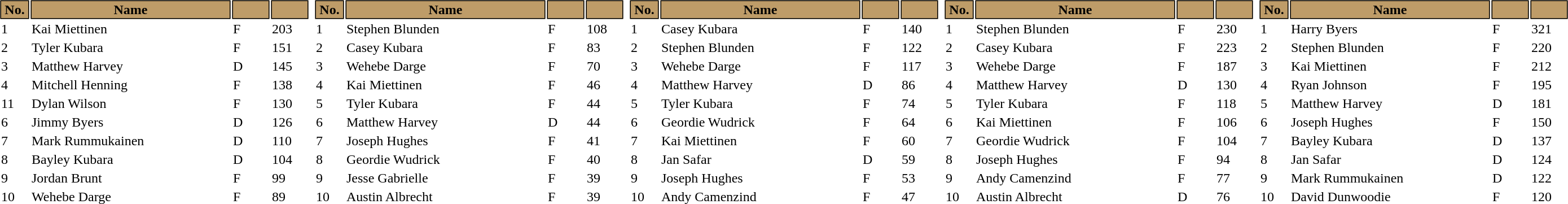<table>
<tr valign=top>
<td><br><table class="toccolours" style="width:23em">
<tr>
</tr>
<tr>
<th style="background:#be9c68;color:#000000;border:#000000 1px solid;width: 30px">No.</th>
<th style="background:#be9c68;color:#000000;border:#000000 1px solid">Name</th>
<th style="background:#be9c68;color:#000000;border:#000000 1px solid;width: 40px"></th>
<th style="background:#be9c68;color:#000000;border:#000000 1px solid;width: 40px"></th>
</tr>
<tr>
<td>1</td>
<td> Kai Miettinen</td>
<td>F</td>
<td>203</td>
</tr>
<tr>
<td>2</td>
<td> Tyler Kubara</td>
<td>F</td>
<td>151</td>
</tr>
<tr>
<td>3</td>
<td> Matthew Harvey</td>
<td>D</td>
<td>145</td>
</tr>
<tr>
<td>4</td>
<td> Mitchell Henning</td>
<td>F</td>
<td>138</td>
</tr>
<tr>
<td>11</td>
<td> Dylan Wilson</td>
<td>F</td>
<td>130</td>
</tr>
<tr>
<td>6</td>
<td> Jimmy Byers</td>
<td>D</td>
<td>126</td>
</tr>
<tr>
<td>7</td>
<td> Mark Rummukainen</td>
<td>D</td>
<td>110</td>
</tr>
<tr>
<td>8</td>
<td> Bayley Kubara</td>
<td>D</td>
<td>104</td>
</tr>
<tr>
<td>9</td>
<td> Jordan Brunt</td>
<td>F</td>
<td>99</td>
</tr>
<tr>
<td>10</td>
<td> Wehebe Darge</td>
<td>F</td>
<td>89</td>
</tr>
</table>
</td>
<td><br><table class="toccolours" style="width:23em">
<tr>
</tr>
<tr>
<th style="background:#be9c68;color:#000000;border:#000000 1px solid;width: 30px">No.</th>
<th style="background:#be9c68;color:#000000;border:#000000 1px solid">Name</th>
<th style="background:#be9c68;color:#000000;border:#000000 1px solid;width: 40px"></th>
<th style="background:#be9c68;color:#000000;border:#000000 1px solid;width: 40px"></th>
</tr>
<tr>
<td>1</td>
<td> Stephen Blunden</td>
<td>F</td>
<td>108</td>
</tr>
<tr>
<td>2</td>
<td> Casey Kubara</td>
<td>F</td>
<td>83</td>
</tr>
<tr>
<td>3</td>
<td> Wehebe Darge</td>
<td>F</td>
<td>70</td>
</tr>
<tr>
<td>4</td>
<td> Kai Miettinen</td>
<td>F</td>
<td>46</td>
</tr>
<tr>
<td>5</td>
<td> Tyler Kubara</td>
<td>F</td>
<td>44</td>
</tr>
<tr>
<td>6</td>
<td> Matthew Harvey</td>
<td>D</td>
<td>44</td>
</tr>
<tr>
<td>7</td>
<td> Joseph Hughes</td>
<td>F</td>
<td>41</td>
</tr>
<tr>
<td>8</td>
<td> Geordie Wudrick</td>
<td>F</td>
<td>40</td>
</tr>
<tr>
<td>9</td>
<td> Jesse Gabrielle</td>
<td>F</td>
<td>39</td>
</tr>
<tr>
<td>10</td>
<td> Austin Albrecht</td>
<td>F</td>
<td>39</td>
</tr>
</table>
</td>
<td><br><table class="toccolours" style="width:23em">
<tr>
</tr>
<tr>
<th style="background:#be9c68;color:#000000;border:#000000 1px solid;width: 30px">No.</th>
<th style="background:#be9c68;color:#000000;border:#000000 1px solid">Name</th>
<th style="background:#be9c68;color:#000000;border:#000000 1px solid;width: 40px"></th>
<th style="background:#be9c68;color:#000000;border:#000000 1px solid;width: 40px"></th>
</tr>
<tr>
<td>1</td>
<td> Casey Kubara</td>
<td>F</td>
<td>140</td>
</tr>
<tr>
<td>2</td>
<td> Stephen Blunden</td>
<td>F</td>
<td>122</td>
</tr>
<tr>
<td>3</td>
<td> Wehebe Darge</td>
<td>F</td>
<td>117</td>
</tr>
<tr>
<td>4</td>
<td> Matthew Harvey</td>
<td>D</td>
<td>86</td>
</tr>
<tr>
<td>5</td>
<td> Tyler Kubara</td>
<td>F</td>
<td>74</td>
</tr>
<tr>
<td>6</td>
<td> Geordie Wudrick</td>
<td>F</td>
<td>64</td>
</tr>
<tr>
<td>7</td>
<td> Kai Miettinen</td>
<td>F</td>
<td>60</td>
</tr>
<tr>
<td>8</td>
<td> Jan Safar</td>
<td>D</td>
<td>59</td>
</tr>
<tr>
<td>9</td>
<td> Joseph Hughes</td>
<td>F</td>
<td>53</td>
</tr>
<tr>
<td>10</td>
<td> Andy Camenzind</td>
<td>F</td>
<td>47</td>
</tr>
</table>
</td>
<td><br><table class="toccolours" style="width:23em">
<tr>
</tr>
<tr>
<th style="background:#be9c68;color:#000000;border:#000000 1px solid;width: 30px">No.</th>
<th style="background:#be9c68;color:#000000;border:#000000 1px solid">Name</th>
<th style="background:#be9c68;color:#000000;border:#000000 1px solid;width: 40px"></th>
<th style="background:#be9c68;color:#000000;border:#000000 1px solid;width: 40px"></th>
</tr>
<tr>
<td>1</td>
<td> Stephen Blunden</td>
<td>F</td>
<td>230</td>
</tr>
<tr>
<td>2</td>
<td> Casey Kubara</td>
<td>F</td>
<td>223</td>
</tr>
<tr>
<td>3</td>
<td> Wehebe Darge</td>
<td>F</td>
<td>187</td>
</tr>
<tr>
<td>4</td>
<td> Matthew Harvey</td>
<td>D</td>
<td>130</td>
</tr>
<tr>
<td>5</td>
<td> Tyler Kubara</td>
<td>F</td>
<td>118</td>
</tr>
<tr>
<td>6</td>
<td> Kai Miettinen</td>
<td>F</td>
<td>106</td>
</tr>
<tr>
<td>7</td>
<td> Geordie Wudrick</td>
<td>F</td>
<td>104</td>
</tr>
<tr>
<td>8</td>
<td> Joseph Hughes</td>
<td>F</td>
<td>94</td>
</tr>
<tr>
<td>9</td>
<td> Andy Camenzind</td>
<td>F</td>
<td>77</td>
</tr>
<tr>
<td>10</td>
<td> Austin Albrecht</td>
<td>D</td>
<td>76</td>
</tr>
</table>
</td>
<td><br><table class="toccolours" style="width:23em">
<tr>
</tr>
<tr>
<th style="background:#be9c68;color:#000000;border:#000000 1px solid;width: 30px">No.</th>
<th style="background:#be9c68;color:#000000;border:#000000 1px solid">Name</th>
<th style="background:#be9c68;color:#000000;border:#000000 1px solid;width: 40px"></th>
<th style="background:#be9c68;color:#000000;border:#000000 1px solid;width: 40px"></th>
</tr>
<tr>
<td>1</td>
<td> Harry Byers</td>
<td>F</td>
<td>321</td>
</tr>
<tr>
<td>2</td>
<td> Stephen Blunden</td>
<td>F</td>
<td>220</td>
</tr>
<tr>
<td>3</td>
<td> Kai Miettinen</td>
<td>F</td>
<td>212</td>
</tr>
<tr>
<td>4</td>
<td> Ryan Johnson</td>
<td>F</td>
<td>195</td>
</tr>
<tr>
<td>5</td>
<td> Matthew Harvey</td>
<td>D</td>
<td>181</td>
</tr>
<tr>
<td>6</td>
<td> Joseph Hughes</td>
<td>F</td>
<td>150</td>
</tr>
<tr>
<td>7</td>
<td> Bayley Kubara</td>
<td>D</td>
<td>137</td>
</tr>
<tr>
<td>8</td>
<td> Jan Safar</td>
<td>D</td>
<td>124</td>
</tr>
<tr>
<td>9</td>
<td> Mark Rummukainen</td>
<td>D</td>
<td>122</td>
</tr>
<tr>
<td>10</td>
<td> David Dunwoodie</td>
<td>F</td>
<td>120</td>
</tr>
</table>
</td>
</tr>
</table>
